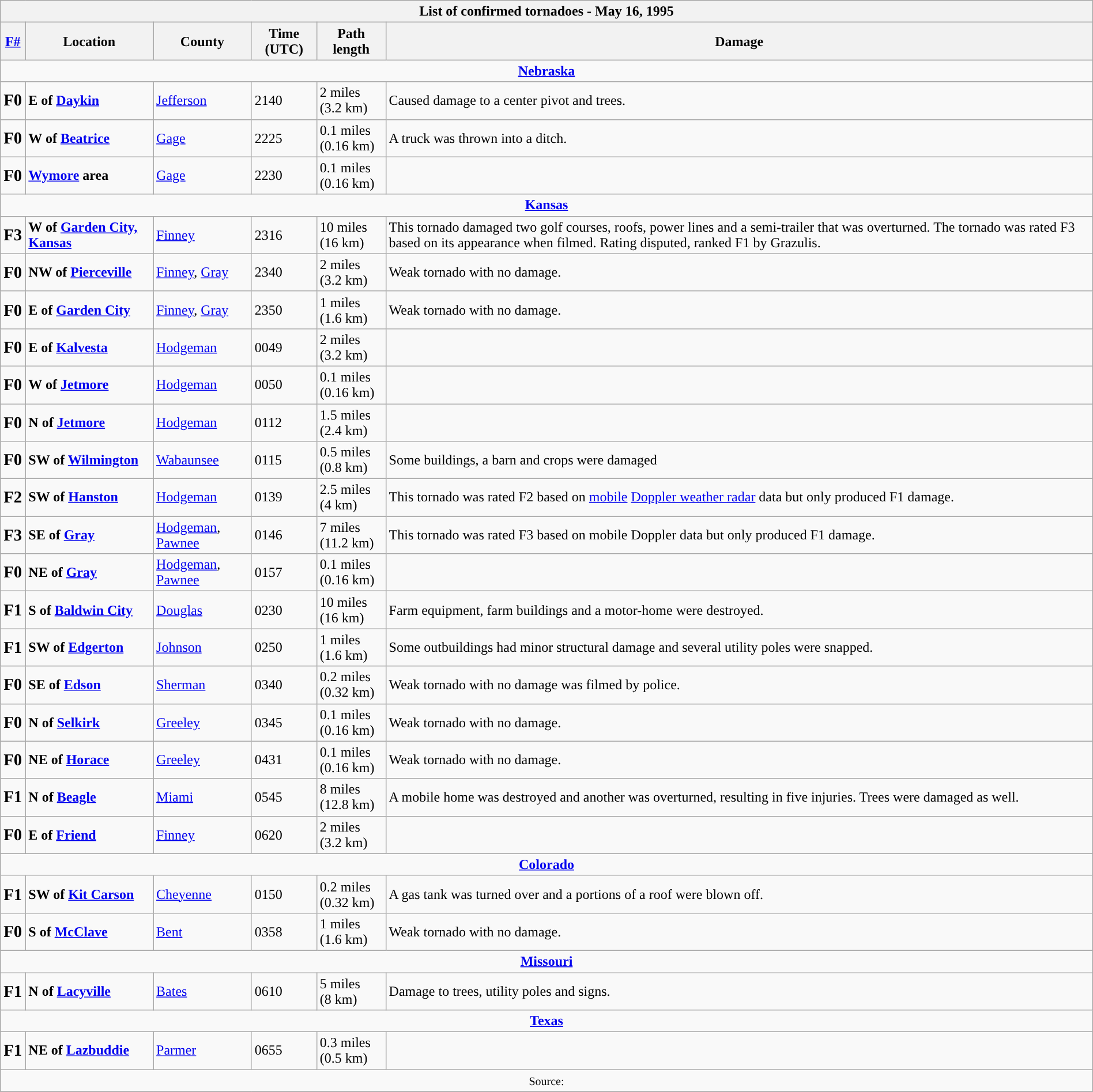<table class="wikitable collapsible" width="100%">
<tr>
<th colspan="6">List of confirmed tornadoes - May 16, 1995</th>
</tr>
<tr>
<th><a href='#'>F#</a></th>
<th>Location</th>
<th>County</th>
<th>Time (UTC)</th>
<th>Path length</th>
<th>Damage</th>
</tr>
<tr>
<td colspan="7" align=center><strong><a href='#'>Nebraska</a></strong></td>
</tr>
<tr>
<td><big><strong>F0</strong></big></td>
<td><strong>E of <a href='#'>Daykin</a></strong></td>
<td><a href='#'>Jefferson</a></td>
<td>2140</td>
<td>2 miles <br> (3.2 km)</td>
<td>Caused damage to a center pivot and trees.</td>
</tr>
<tr>
<td><big><strong>F0</strong></big></td>
<td><strong>W of <a href='#'>Beatrice</a></strong></td>
<td><a href='#'>Gage</a></td>
<td>2225</td>
<td>0.1 miles <br> (0.16 km)</td>
<td>A truck was thrown into a ditch.</td>
</tr>
<tr>
<td><big><strong>F0</strong></big></td>
<td><strong><a href='#'>Wymore</a> area</strong></td>
<td><a href='#'>Gage</a></td>
<td>2230</td>
<td>0.1 miles <br> (0.16 km)</td>
<td></td>
</tr>
<tr>
<td colspan="7" align=center><strong><a href='#'>Kansas</a></strong></td>
</tr>
<tr>
<td><big><strong>F3</strong></big></td>
<td><strong>W of <a href='#'>Garden City, Kansas</a></strong></td>
<td><a href='#'>Finney</a></td>
<td>2316</td>
<td>10 miles <br> (16 km)</td>
<td>This tornado damaged two golf courses, roofs, power lines and a semi-trailer that was overturned. The tornado was rated F3 based on its appearance when filmed. Rating disputed, ranked F1 by Grazulis.</td>
</tr>
<tr>
<td><big><strong>F0</strong></big></td>
<td><strong>NW of <a href='#'>Pierceville</a></strong></td>
<td><a href='#'>Finney</a>, <a href='#'>Gray</a></td>
<td>2340</td>
<td>2 miles <br> (3.2 km)</td>
<td>Weak tornado with no damage.</td>
</tr>
<tr>
<td><big><strong>F0</strong></big></td>
<td><strong>E of <a href='#'>Garden City</a></strong></td>
<td><a href='#'>Finney</a>, <a href='#'>Gray</a></td>
<td>2350</td>
<td>1 miles <br> (1.6 km)</td>
<td>Weak tornado with no damage.</td>
</tr>
<tr>
<td><big><strong>F0</strong></big></td>
<td><strong>E of <a href='#'>Kalvesta</a></strong></td>
<td><a href='#'>Hodgeman</a></td>
<td>0049</td>
<td>2 miles <br> (3.2 km)</td>
<td></td>
</tr>
<tr>
<td><big><strong>F0</strong></big></td>
<td><strong>W of <a href='#'>Jetmore</a></strong></td>
<td><a href='#'>Hodgeman</a></td>
<td>0050</td>
<td>0.1 miles <br> (0.16 km)</td>
<td></td>
</tr>
<tr>
<td><big><strong>F0</strong></big></td>
<td><strong>N of <a href='#'>Jetmore</a></strong></td>
<td><a href='#'>Hodgeman</a></td>
<td>0112</td>
<td>1.5 miles <br> (2.4 km)</td>
<td></td>
</tr>
<tr>
<td><big><strong>F0</strong></big></td>
<td><strong>SW of <a href='#'>Wilmington</a></strong></td>
<td><a href='#'>Wabaunsee</a></td>
<td>0115</td>
<td>0.5 miles <br> (0.8 km)</td>
<td>Some buildings, a barn and crops were damaged</td>
</tr>
<tr>
<td><big><strong>F2</strong></big></td>
<td><strong>SW of <a href='#'>Hanston</a></strong></td>
<td><a href='#'>Hodgeman</a></td>
<td>0139</td>
<td>2.5 miles <br> (4 km)</td>
<td>This tornado was rated F2 based on <a href='#'>mobile</a> <a href='#'>Doppler weather radar</a> data but only produced F1 damage.</td>
</tr>
<tr>
<td><big><strong>F3</strong></big></td>
<td><strong>SE of <a href='#'>Gray</a></strong></td>
<td><a href='#'>Hodgeman</a>, <a href='#'>Pawnee</a></td>
<td>0146</td>
<td>7 miles <br> (11.2 km)</td>
<td>This tornado was rated F3 based on mobile Doppler data but only produced F1 damage.</td>
</tr>
<tr>
<td><big><strong>F0</strong></big></td>
<td><strong>NE of <a href='#'>Gray</a></strong></td>
<td><a href='#'>Hodgeman</a>, <a href='#'>Pawnee</a></td>
<td>0157</td>
<td>0.1 miles <br> (0.16 km)</td>
<td></td>
</tr>
<tr>
<td><big><strong>F1</strong></big></td>
<td><strong>S of <a href='#'>Baldwin City</a></strong></td>
<td><a href='#'>Douglas</a></td>
<td>0230</td>
<td>10 miles <br> (16 km)</td>
<td>Farm equipment, farm buildings and a motor-home were destroyed.</td>
</tr>
<tr>
<td><big><strong>F1</strong></big></td>
<td><strong>SW of <a href='#'>Edgerton</a></strong></td>
<td><a href='#'>Johnson</a></td>
<td>0250</td>
<td>1 miles <br> (1.6 km)</td>
<td>Some outbuildings had minor structural damage and several utility poles were snapped.</td>
</tr>
<tr>
<td><big><strong>F0</strong></big></td>
<td><strong>SE of <a href='#'>Edson</a></strong></td>
<td><a href='#'>Sherman</a></td>
<td>0340</td>
<td>0.2 miles <br> (0.32 km)</td>
<td>Weak tornado with no damage was filmed by police.</td>
</tr>
<tr>
<td><big><strong>F0</strong></big></td>
<td><strong>N of <a href='#'>Selkirk</a></strong></td>
<td><a href='#'>Greeley</a></td>
<td>0345</td>
<td>0.1 miles <br> (0.16 km)</td>
<td>Weak tornado with no damage.</td>
</tr>
<tr>
<td><big><strong>F0</strong></big></td>
<td><strong>NE of <a href='#'>Horace</a></strong></td>
<td><a href='#'>Greeley</a></td>
<td>0431</td>
<td>0.1 miles <br> (0.16 km)</td>
<td>Weak tornado with no damage.</td>
</tr>
<tr>
<td><big><strong>F1</strong></big></td>
<td><strong>N of <a href='#'>Beagle</a></strong></td>
<td><a href='#'>Miami</a></td>
<td>0545</td>
<td>8 miles <br> (12.8 km)</td>
<td>A mobile home was destroyed and another was overturned, resulting in five injuries. Trees were damaged as well.</td>
</tr>
<tr>
<td><big><strong>F0</strong></big></td>
<td><strong>E of <a href='#'>Friend</a></strong></td>
<td><a href='#'>Finney</a></td>
<td>0620</td>
<td>2 miles <br> (3.2 km)</td>
<td></td>
</tr>
<tr>
<td colspan="7" align=center><strong><a href='#'>Colorado</a></strong></td>
</tr>
<tr>
<td><big><strong>F1</strong></big></td>
<td><strong>SW of <a href='#'>Kit Carson</a></strong></td>
<td><a href='#'>Cheyenne</a></td>
<td>0150</td>
<td>0.2 miles <br> (0.32 km)</td>
<td>A gas tank was turned over and a portions of a roof were blown off.</td>
</tr>
<tr>
<td><big><strong>F0</strong></big></td>
<td><strong>S of <a href='#'>McClave</a></strong></td>
<td><a href='#'>Bent</a></td>
<td>0358</td>
<td>1 miles <br> (1.6 km)</td>
<td>Weak tornado with no damage.</td>
</tr>
<tr>
<td colspan="7" align=center><strong><a href='#'>Missouri</a></strong></td>
</tr>
<tr>
<td><big><strong>F1</strong></big></td>
<td><strong>N of <a href='#'>Lacyville</a></strong></td>
<td><a href='#'>Bates</a></td>
<td>0610</td>
<td>5 miles <br> (8 km)</td>
<td>Damage to trees, utility poles and signs.</td>
</tr>
<tr>
<td colspan="7" align=center><strong><a href='#'>Texas</a></strong></td>
</tr>
<tr>
<td><big><strong>F1</strong></big></td>
<td><strong>NE of <a href='#'>Lazbuddie</a></strong></td>
<td><a href='#'>Parmer</a></td>
<td>0655</td>
<td>0.3 miles <br> (0.5 km)</td>
<td></td>
</tr>
<tr>
<td colspan="7" align=center><small>Source:  </small></td>
</tr>
<tr>
</tr>
</table>
